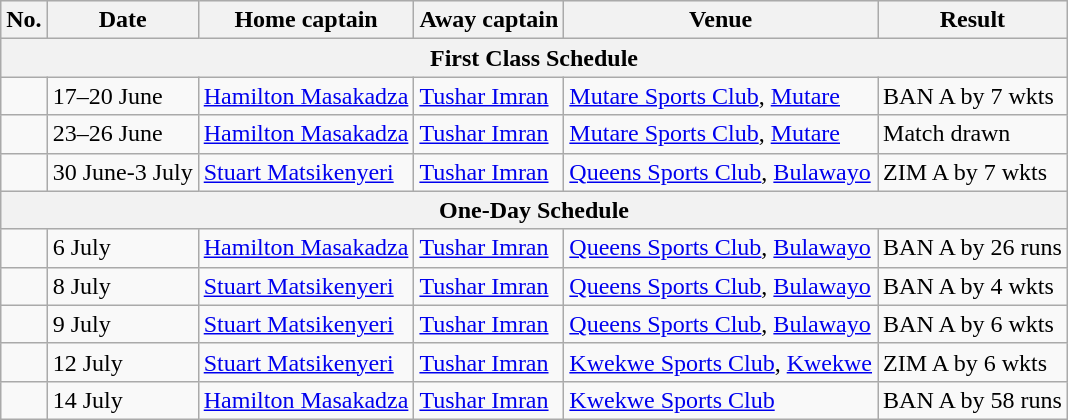<table class="wikitable">
<tr style="background:#efefef;">
<th>No.</th>
<th>Date</th>
<th>Home captain</th>
<th>Away captain</th>
<th>Venue</th>
<th>Result</th>
</tr>
<tr>
<th colspan="8">First Class Schedule</th>
</tr>
<tr>
<td></td>
<td>17–20 June</td>
<td><a href='#'>Hamilton Masakadza</a></td>
<td><a href='#'>Tushar Imran</a></td>
<td><a href='#'>Mutare Sports Club</a>, <a href='#'>Mutare</a></td>
<td>BAN A by 7 wkts</td>
</tr>
<tr>
<td></td>
<td>23–26 June</td>
<td><a href='#'>Hamilton Masakadza</a></td>
<td><a href='#'>Tushar Imran</a></td>
<td><a href='#'>Mutare Sports Club</a>, <a href='#'>Mutare</a></td>
<td>Match drawn</td>
</tr>
<tr>
<td></td>
<td>30 June-3 July</td>
<td><a href='#'>Stuart Matsikenyeri</a></td>
<td><a href='#'>Tushar Imran</a></td>
<td><a href='#'>Queens Sports Club</a>, <a href='#'>Bulawayo</a></td>
<td>ZIM A by 7 wkts</td>
</tr>
<tr>
<th colspan="6">One-Day Schedule</th>
</tr>
<tr>
<td></td>
<td>6 July</td>
<td><a href='#'>Hamilton Masakadza</a></td>
<td><a href='#'>Tushar Imran</a></td>
<td><a href='#'>Queens Sports Club</a>, <a href='#'>Bulawayo</a></td>
<td>BAN A by 26 runs</td>
</tr>
<tr>
<td></td>
<td>8 July</td>
<td><a href='#'>Stuart Matsikenyeri</a></td>
<td><a href='#'>Tushar Imran</a></td>
<td><a href='#'>Queens Sports Club</a>, <a href='#'>Bulawayo</a></td>
<td>BAN A by 4 wkts</td>
</tr>
<tr>
<td></td>
<td>9 July</td>
<td><a href='#'>Stuart Matsikenyeri</a></td>
<td><a href='#'>Tushar Imran</a></td>
<td><a href='#'>Queens Sports Club</a>, <a href='#'>Bulawayo</a></td>
<td>BAN A by 6 wkts</td>
</tr>
<tr>
<td></td>
<td>12 July</td>
<td><a href='#'>Stuart Matsikenyeri</a></td>
<td><a href='#'>Tushar Imran</a></td>
<td><a href='#'>Kwekwe Sports Club</a>, <a href='#'>Kwekwe</a></td>
<td>ZIM A by 6 wkts</td>
</tr>
<tr>
<td></td>
<td>14 July</td>
<td><a href='#'>Hamilton Masakadza</a></td>
<td><a href='#'>Tushar Imran</a></td>
<td><a href='#'>Kwekwe Sports Club</a></td>
<td>BAN A by 58 runs</td>
</tr>
</table>
